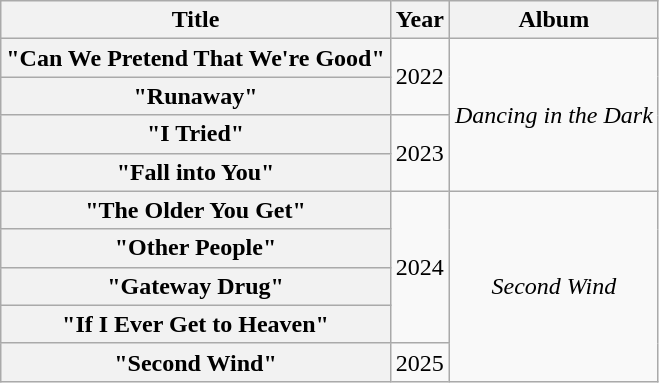<table class="wikitable plainrowheaders" style="text-align:center;">
<tr>
<th>Title</th>
<th>Year</th>
<th>Album</th>
</tr>
<tr>
<th scope="row">"Can We Pretend That We're Good"</th>
<td rowspan="2">2022</td>
<td rowspan="4"><em>Dancing in the Dark</em></td>
</tr>
<tr>
<th scope="row">"Runaway"</th>
</tr>
<tr>
<th scope="row">"I Tried"</th>
<td rowspan="2">2023</td>
</tr>
<tr>
<th scope="row">"Fall into You"</th>
</tr>
<tr>
<th scope="row">"The Older You Get"</th>
<td rowspan="4">2024</td>
<td rowspan="5"><em>Second Wind</em></td>
</tr>
<tr>
<th scope="row">"Other People"</th>
</tr>
<tr>
<th scope="row">"Gateway Drug"</th>
</tr>
<tr>
<th scope="row">"If I Ever Get to Heaven"</th>
</tr>
<tr>
<th scope="row">"Second Wind"</th>
<td>2025</td>
</tr>
</table>
